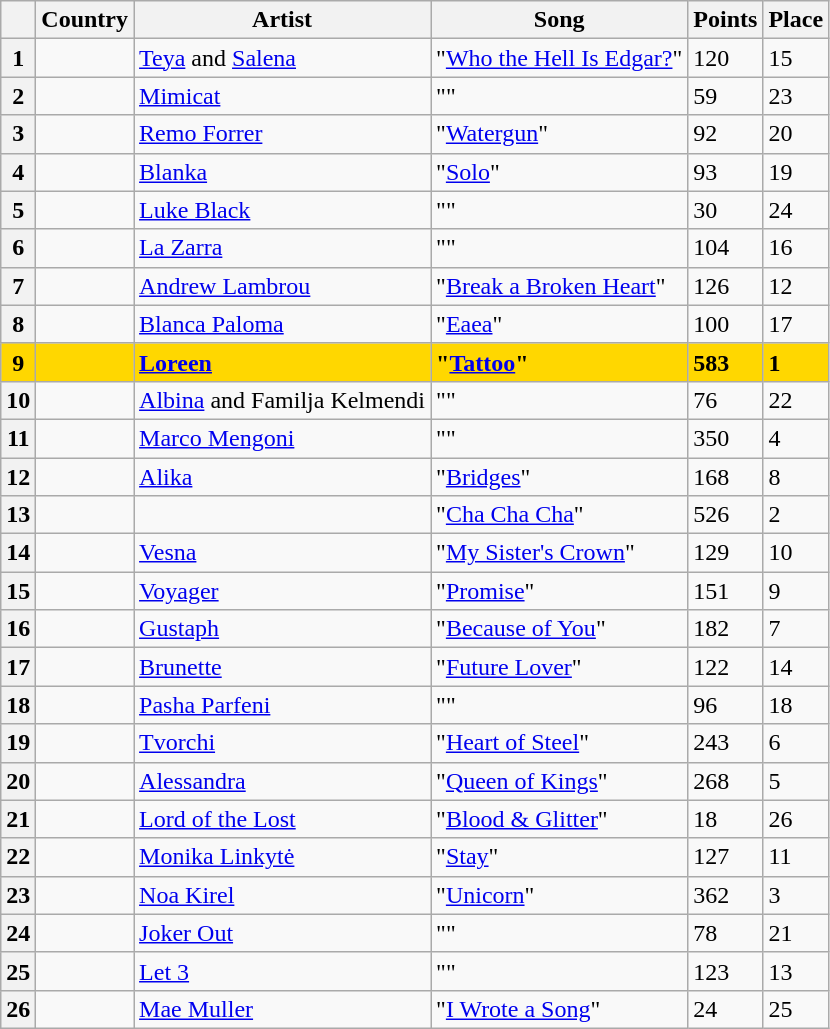<table class="wikitable sortable plainrowheaders">
<tr>
<th scope="col"></th>
<th scope="col">Country</th>
<th scope="col">Artist</th>
<th scope="col">Song</th>
<th scope="col">Points</th>
<th scope="col">Place</th>
</tr>
<tr>
<th scope="row" style="text-align:center;">1</th>
<td></td>
<td><a href='#'>Teya</a> and <a href='#'>Salena</a></td>
<td>"<a href='#'>Who the Hell Is Edgar?</a>"</td>
<td>120</td>
<td>15</td>
</tr>
<tr>
<th scope="row" style="text-align:center;">2</th>
<td></td>
<td><a href='#'>Mimicat</a></td>
<td>""</td>
<td>59</td>
<td>23</td>
</tr>
<tr>
<th scope="row" style="text-align:center;">3</th>
<td></td>
<td><a href='#'>Remo Forrer</a></td>
<td>"<a href='#'>Watergun</a>"</td>
<td>92</td>
<td>20</td>
</tr>
<tr>
<th scope="row" style="text-align:center;">4</th>
<td></td>
<td><a href='#'>Blanka</a></td>
<td>"<a href='#'>Solo</a>"</td>
<td>93</td>
<td>19</td>
</tr>
<tr>
<th scope="row" style="text-align:center;">5</th>
<td></td>
<td><a href='#'>Luke Black</a></td>
<td>""</td>
<td>30</td>
<td>24</td>
</tr>
<tr>
<th scope="row" style="text-align:center;">6</th>
<td></td>
<td><a href='#'>La Zarra</a></td>
<td>""</td>
<td>104</td>
<td>16</td>
</tr>
<tr>
<th scope="row" style="text-align:center;">7</th>
<td></td>
<td><a href='#'>Andrew Lambrou</a></td>
<td>"<a href='#'>Break a Broken Heart</a>"</td>
<td>126</td>
<td>12</td>
</tr>
<tr>
<th scope="row" style="text-align:center;">8</th>
<td></td>
<td><a href='#'>Blanca Paloma</a></td>
<td>"<a href='#'>Eaea</a>"</td>
<td>100</td>
<td>17</td>
</tr>
<tr style="font-weight:bold; background:gold;">
<th scope="row" style="text-align:center; font-weight:bold; background:gold">9</th>
<td></td>
<td><a href='#'>Loreen</a></td>
<td>"<a href='#'>Tattoo</a>"</td>
<td>583</td>
<td>1</td>
</tr>
<tr>
<th scope="row" style="text-align:center;">10</th>
<td></td>
<td><a href='#'>Albina</a> and Familja Kelmendi</td>
<td>""</td>
<td>76</td>
<td>22</td>
</tr>
<tr>
<th scope="row" style="text-align:center;">11</th>
<td></td>
<td><a href='#'>Marco Mengoni</a></td>
<td>""</td>
<td>350</td>
<td>4</td>
</tr>
<tr>
<th scope="row" style="text-align:center;">12</th>
<td></td>
<td><a href='#'>Alika</a></td>
<td>"<a href='#'>Bridges</a>"</td>
<td>168</td>
<td>8</td>
</tr>
<tr>
<th scope="row" style="text-align:center;">13</th>
<td></td>
<td></td>
<td>"<a href='#'>Cha Cha Cha</a>"</td>
<td>526</td>
<td>2</td>
</tr>
<tr>
<th scope="row" style="text-align:center;">14</th>
<td></td>
<td><a href='#'>Vesna</a></td>
<td>"<a href='#'>My Sister's Crown</a>"</td>
<td>129</td>
<td>10</td>
</tr>
<tr>
<th scope="row" style="text-align:center;">15</th>
<td></td>
<td><a href='#'>Voyager</a></td>
<td>"<a href='#'>Promise</a>"</td>
<td>151</td>
<td>9</td>
</tr>
<tr>
<th scope="row" style="text-align:center;">16</th>
<td></td>
<td><a href='#'>Gustaph</a></td>
<td>"<a href='#'>Because of You</a>"</td>
<td>182</td>
<td>7</td>
</tr>
<tr>
<th scope="row" style="text-align:center;">17</th>
<td></td>
<td><a href='#'>Brunette</a></td>
<td>"<a href='#'>Future Lover</a>"</td>
<td>122</td>
<td>14</td>
</tr>
<tr>
<th scope="row" style="text-align:center;">18</th>
<td></td>
<td><a href='#'>Pasha Parfeni</a></td>
<td>""</td>
<td>96</td>
<td>18</td>
</tr>
<tr>
<th scope="row" style="text-align:center;">19</th>
<td></td>
<td><a href='#'>Tvorchi</a></td>
<td>"<a href='#'>Heart of Steel</a>"</td>
<td>243</td>
<td>6</td>
</tr>
<tr>
<th scope="row" style="text-align:center;">20</th>
<td></td>
<td><a href='#'>Alessandra</a></td>
<td>"<a href='#'>Queen of Kings</a>"</td>
<td>268</td>
<td>5</td>
</tr>
<tr>
<th scope="row" style="text-align:center;">21</th>
<td></td>
<td><a href='#'>Lord of the Lost</a></td>
<td>"<a href='#'>Blood & Glitter</a>"</td>
<td>18</td>
<td>26</td>
</tr>
<tr>
<th scope="row" style="text-align:center;">22</th>
<td></td>
<td><a href='#'>Monika Linkytė</a></td>
<td>"<a href='#'>Stay</a>"</td>
<td>127</td>
<td>11</td>
</tr>
<tr>
<th scope="row" style="text-align:center;">23</th>
<td></td>
<td><a href='#'>Noa Kirel</a></td>
<td>"<a href='#'>Unicorn</a>"</td>
<td>362</td>
<td>3</td>
</tr>
<tr>
<th scope="row" style="text-align:center;">24</th>
<td></td>
<td><a href='#'>Joker Out</a></td>
<td>""</td>
<td>78</td>
<td>21</td>
</tr>
<tr>
<th scope="row" style="text-align:center;">25</th>
<td></td>
<td><a href='#'>Let 3</a></td>
<td>""</td>
<td>123</td>
<td>13</td>
</tr>
<tr>
<th scope="row" style="text-align:center;">26</th>
<td></td>
<td><a href='#'>Mae Muller</a></td>
<td>"<a href='#'>I Wrote a Song</a>"</td>
<td>24</td>
<td>25</td>
</tr>
</table>
